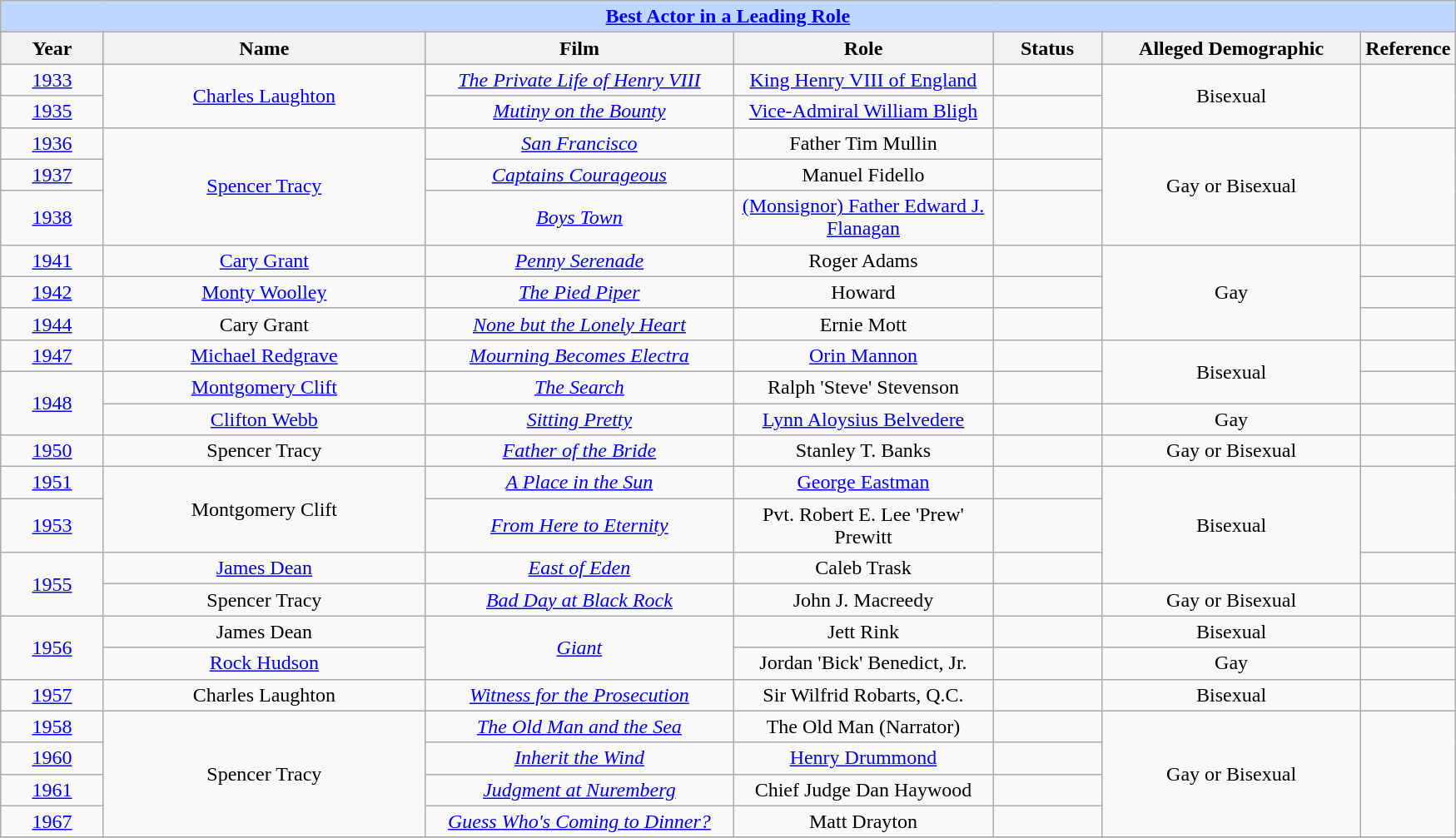<table class="wikitable" style="text-align: center">
<tr style="background:#bfd7ff;">
<td colspan="7" style="text-align:center;"><strong><a href='#'>Best Actor in a Leading Role</a></strong></td>
</tr>
<tr style="background:#ebft5ff;">
<th style="width:075px;">Year</th>
<th style="width:250px;">Name</th>
<th style="width:240px;">Film</th>
<th style="width:200px;">Role</th>
<th style="width:080px;">Status</th>
<th style="width:200px;">Alleged Demographic</th>
<th style="width:50px;">Reference</th>
</tr>
<tr>
<td><a href='#'>1933</a></td>
<td rowspan="2"><a href='#'>Charles Laughton</a></td>
<td><em><a href='#'>The Private Life of Henry VIII</a></em></td>
<td><a href='#'>King Henry VIII of England</a></td>
<td></td>
<td rowspan="2">Bisexual</td>
<td rowspan="2"></td>
</tr>
<tr>
<td><a href='#'>1935</a></td>
<td><em><a href='#'>Mutiny on the Bounty</a></em></td>
<td><a href='#'>Vice-Admiral William Bligh</a></td>
<td></td>
</tr>
<tr>
<td><a href='#'>1936</a></td>
<td rowspan="3"><a href='#'>Spencer Tracy</a></td>
<td><em><a href='#'>San Francisco</a></em></td>
<td>Father Tim Mullin</td>
<td></td>
<td rowspan="3">Gay or Bisexual</td>
<td rowspan="3"></td>
</tr>
<tr>
<td><a href='#'>1937</a></td>
<td><em><a href='#'>Captains Courageous</a></em></td>
<td>Manuel Fidello</td>
<td></td>
</tr>
<tr>
<td><a href='#'>1938</a></td>
<td><em><a href='#'>Boys Town</a></em></td>
<td><a href='#'>(Monsignor) Father Edward J. Flanagan</a></td>
<td></td>
</tr>
<tr>
<td><a href='#'>1941</a></td>
<td><a href='#'>Cary Grant</a></td>
<td><em><a href='#'>Penny Serenade</a></em></td>
<td>Roger Adams</td>
<td></td>
<td rowspan="3">Gay</td>
<td></td>
</tr>
<tr>
<td><a href='#'>1942</a></td>
<td><a href='#'>Monty Woolley</a></td>
<td><em><a href='#'>The Pied Piper</a></em></td>
<td>Howard</td>
<td></td>
<td></td>
</tr>
<tr>
<td><a href='#'>1944</a></td>
<td>Cary Grant</td>
<td><em><a href='#'>None but the Lonely Heart</a></em></td>
<td>Ernie Mott</td>
<td></td>
<td></td>
</tr>
<tr>
<td><a href='#'>1947</a></td>
<td><a href='#'>Michael Redgrave</a></td>
<td><em><a href='#'>Mourning Becomes Electra</a></em></td>
<td><a href='#'>Orin Mannon</a></td>
<td></td>
<td rowspan="2">Bisexual</td>
<td></td>
</tr>
<tr>
<td rowspan="2"><a href='#'>1948</a></td>
<td><a href='#'>Montgomery Clift</a></td>
<td><em><a href='#'>The Search</a></em></td>
<td>Ralph 'Steve' Stevenson</td>
<td></td>
<td></td>
</tr>
<tr>
<td><a href='#'>Clifton Webb</a></td>
<td><em><a href='#'>Sitting Pretty</a></em></td>
<td><a href='#'>Lynn Aloysius Belvedere</a></td>
<td></td>
<td>Gay</td>
<td></td>
</tr>
<tr>
<td><a href='#'>1950</a></td>
<td>Spencer Tracy</td>
<td><em><a href='#'>Father of the Bride</a></em></td>
<td>Stanley T. Banks</td>
<td></td>
<td>Gay or Bisexual</td>
<td></td>
</tr>
<tr>
<td><a href='#'>1951</a></td>
<td rowspan="2">Montgomery Clift</td>
<td><em><a href='#'>A Place in the Sun</a></em></td>
<td><a href='#'>George Eastman</a></td>
<td></td>
<td rowspan="3">Bisexual</td>
<td rowspan="2"></td>
</tr>
<tr>
<td><a href='#'>1953</a></td>
<td><em><a href='#'>From Here to Eternity</a></em></td>
<td>Pvt. Robert E. Lee 'Prew' Prewitt</td>
<td></td>
</tr>
<tr>
<td rowspan="2"><a href='#'>1955</a></td>
<td><a href='#'>James Dean</a></td>
<td><em><a href='#'>East of Eden</a></em></td>
<td>Caleb Trask</td>
<td></td>
<td></td>
</tr>
<tr>
<td>Spencer Tracy</td>
<td><em><a href='#'>Bad Day at Black Rock</a></em></td>
<td>John J. Macreedy</td>
<td></td>
<td>Gay or Bisexual</td>
<td></td>
</tr>
<tr>
<td rowspan="2"><a href='#'>1956</a></td>
<td>James Dean</td>
<td rowspan="2"><em><a href='#'>Giant</a></em></td>
<td>Jett Rink</td>
<td></td>
<td>Bisexual</td>
<td></td>
</tr>
<tr>
<td><a href='#'>Rock Hudson</a></td>
<td>Jordan 'Bick' Benedict, Jr.</td>
<td></td>
<td>Gay</td>
<td></td>
</tr>
<tr>
<td><a href='#'>1957</a></td>
<td>Charles Laughton</td>
<td><em><a href='#'>Witness for the Prosecution</a></em></td>
<td>Sir Wilfrid Robarts, Q.C.</td>
<td></td>
<td>Bisexual</td>
<td></td>
</tr>
<tr>
<td><a href='#'>1958</a></td>
<td rowspan="4">Spencer Tracy</td>
<td><em><a href='#'>The Old Man and the Sea</a></em></td>
<td>The Old Man (Narrator)</td>
<td></td>
<td rowspan="4">Gay or Bisexual</td>
<td rowspan="4"></td>
</tr>
<tr>
<td><a href='#'>1960</a></td>
<td><em><a href='#'>Inherit the Wind</a></em></td>
<td><a href='#'>Henry Drummond</a></td>
<td></td>
</tr>
<tr>
<td><a href='#'>1961</a></td>
<td><em><a href='#'>Judgment at Nuremberg</a></em></td>
<td>Chief Judge Dan Haywood</td>
<td></td>
</tr>
<tr>
<td><a href='#'>1967</a></td>
<td><em><a href='#'>Guess Who's Coming to Dinner?</a></em></td>
<td>Matt Drayton</td>
<td></td>
</tr>
<tr>
</tr>
</table>
